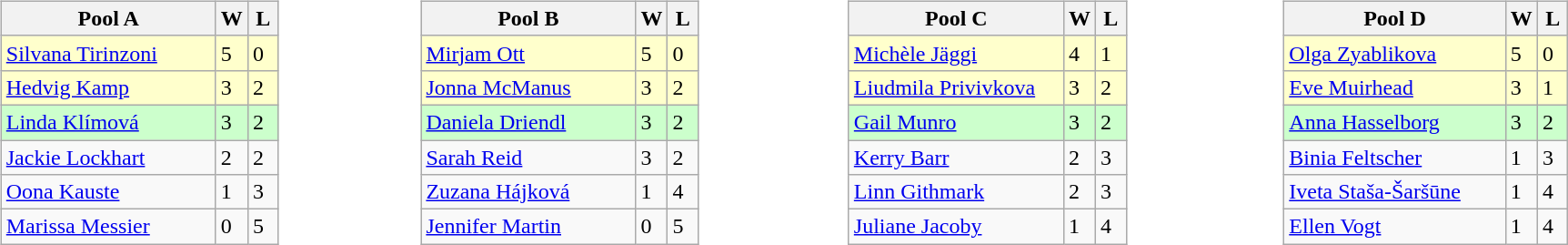<table>
<tr>
<td width=10% valign="top"><br><table class="wikitable">
<tr>
<th width=150>Pool A</th>
<th width=15>W</th>
<th width=15>L</th>
</tr>
<tr bgcolor=#ffffcc>
<td> <a href='#'>Silvana Tirinzoni</a></td>
<td>5</td>
<td>0</td>
</tr>
<tr bgcolor=#ffffcc>
<td> <a href='#'>Hedvig Kamp</a></td>
<td>3</td>
<td>2</td>
</tr>
<tr bgcolor=#ccffcc>
<td> <a href='#'>Linda Klímová</a></td>
<td>3</td>
<td>2</td>
</tr>
<tr>
<td> <a href='#'>Jackie Lockhart</a></td>
<td>2</td>
<td>2</td>
</tr>
<tr>
<td> <a href='#'>Oona Kauste</a></td>
<td>1</td>
<td>3</td>
</tr>
<tr>
<td> <a href='#'>Marissa Messier</a></td>
<td>0</td>
<td>5</td>
</tr>
</table>
</td>
<td width=10% valign="top"><br><table class="wikitable">
<tr>
<th width=150>Pool B</th>
<th width=15>W</th>
<th width=15>L</th>
</tr>
<tr bgcolor=#ffffcc>
<td> <a href='#'>Mirjam Ott</a></td>
<td>5</td>
<td>0</td>
</tr>
<tr bgcolor=#ffffcc>
<td> <a href='#'>Jonna McManus</a></td>
<td>3</td>
<td>2</td>
</tr>
<tr bgcolor=#ccffcc>
<td> <a href='#'>Daniela Driendl</a></td>
<td>3</td>
<td>2</td>
</tr>
<tr>
<td> <a href='#'>Sarah Reid</a></td>
<td>3</td>
<td>2</td>
</tr>
<tr>
<td> <a href='#'>Zuzana Hájková</a></td>
<td>1</td>
<td>4</td>
</tr>
<tr>
<td> <a href='#'>Jennifer Martin</a></td>
<td>0</td>
<td>5</td>
</tr>
</table>
</td>
<td width=10% valign="top"><br><table class="wikitable">
<tr>
<th width=150>Pool C</th>
<th width=15>W</th>
<th width=15>L</th>
</tr>
<tr bgcolor=#ffffcc>
<td> <a href='#'>Michèle Jäggi</a></td>
<td>4</td>
<td>1</td>
</tr>
<tr bgcolor=#ffffcc>
<td> <a href='#'>Liudmila Privivkova</a></td>
<td>3</td>
<td>2</td>
</tr>
<tr bgcolor=#ccffcc>
<td> <a href='#'>Gail Munro</a></td>
<td>3</td>
<td>2</td>
</tr>
<tr>
<td> <a href='#'>Kerry Barr</a></td>
<td>2</td>
<td>3</td>
</tr>
<tr>
<td> <a href='#'>Linn Githmark</a></td>
<td>2</td>
<td>3</td>
</tr>
<tr>
<td> <a href='#'>Juliane Jacoby</a></td>
<td>1</td>
<td>4</td>
</tr>
</table>
</td>
<td width=10% valign="top"><br><table class="wikitable">
<tr>
<th width=155>Pool D</th>
<th width=15>W</th>
<th width=15>L</th>
</tr>
<tr bgcolor=#ffffcc>
<td> <a href='#'>Olga Zyablikova</a></td>
<td>5</td>
<td>0</td>
</tr>
<tr bgcolor=#ffffcc>
<td> <a href='#'>Eve Muirhead</a></td>
<td>3</td>
<td>1</td>
</tr>
<tr bgcolor=#ccffcc>
<td> <a href='#'>Anna Hasselborg</a></td>
<td>3</td>
<td>2</td>
</tr>
<tr>
<td> <a href='#'>Binia Feltscher</a></td>
<td>1</td>
<td>3</td>
</tr>
<tr>
<td> <a href='#'>Iveta Staša-Šaršūne</a></td>
<td>1</td>
<td>4</td>
</tr>
<tr>
<td> <a href='#'>Ellen Vogt</a></td>
<td>1</td>
<td>4</td>
</tr>
</table>
</td>
</tr>
</table>
